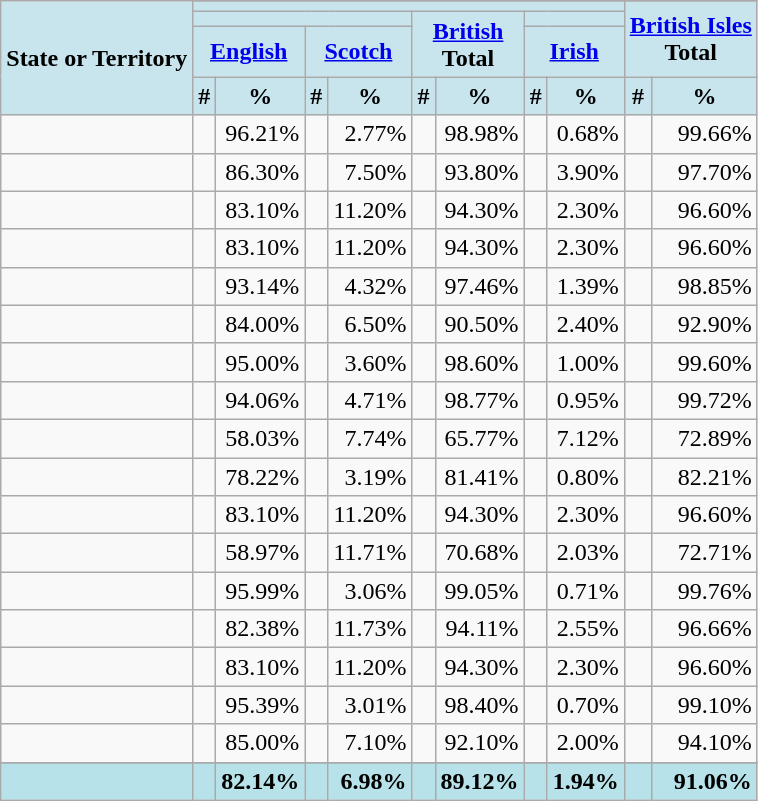<table class="wikitable sortable" style="text-align:right">
<tr>
<th colspan=1 rowspan=5 style="text-align:center; background-color:#C8E5EE;"><strong>State or Territory</strong></th>
</tr>
<tr>
<th colspan=8 rowspan=1 style="text-align:center; background:#C8E5EE;"></th>
<th colspan=2 rowspan=3 style="text-align:center; background:#C8E5EE;"> <a href='#'>British Isles</a><br> Total</th>
</tr>
<tr>
<th colspan=4 rowspan=1 style="text-align:center; background:#C8E5EE;"></th>
<th colspan=2 rowspan=2 style="text-align:center; background:#C8E5EE;"> <a href='#'>British</a><br> Total</th>
<th colspan=2 rowspan=1 style="text-align:center; background:#C8E5EE;"></th>
</tr>
<tr>
<th rowspan="1"  colspan=2 style="text-align:center; background:#C8E5EE;"> <a href='#'>English</a> </th>
<th colspan="2" rowspan="1" style="text-align:center; background:#C8E5EE;"> <a href='#'>Scotch</a></th>
<th colspan=2 rowspan=1 style="text-align:center; background:#C8E5EE;"> <a href='#'>Irish</a></th>
</tr>
<tr>
<th style="background-color:#C8E5EE;">#</th>
<th style="background-color:#C8E5EE;">%</th>
<th style="background-color:#C8E5EE;">#</th>
<th style="background-color:#C8E5EE;">%</th>
<th style="background-color:#C8E5EE;">#</th>
<th style="background-color:#C8E5EE;">%</th>
<th style="background-color:#C8E5EE;">#</th>
<th style="background-color:#C8E5EE;">%</th>
<th style="background-color:#C8E5EE;">#</th>
<th style="background-color:#C8E5EE;">%</th>
</tr>
<tr>
<td border = "1"; align="left"></td>
<td align="right"></td>
<td align="right">96.21%</td>
<td align="right"></td>
<td align="right">2.77%</td>
<td align="right"></td>
<td align="right">98.98%</td>
<td align="right"></td>
<td align="right">0.68%</td>
<td align="right"></td>
<td align="right">99.66%</td>
</tr>
<tr>
<td border = "1"; align="left"></td>
<td align="right"></td>
<td align="right">86.30%</td>
<td align="right"></td>
<td align="right">7.50%</td>
<td align="right"></td>
<td align="right">93.80%</td>
<td align="right"></td>
<td align="right">3.90%</td>
<td align="right"></td>
<td align="right">97.70%</td>
</tr>
<tr>
<td border = "1"; align="left"></td>
<td align="right"></td>
<td align="right">83.10%</td>
<td align="right"></td>
<td align="right">11.20%</td>
<td align="right"></td>
<td align="right">94.30%</td>
<td align="right"></td>
<td align="right">2.30%</td>
<td align="right"></td>
<td align="right">96.60%</td>
</tr>
<tr>
<td border = "1"; align="left"></td>
<td align="right"></td>
<td align="right">83.10%</td>
<td align="right"></td>
<td align="right">11.20%</td>
<td align="right"></td>
<td align="right">94.30%</td>
<td align="right"></td>
<td align="right">2.30%</td>
<td align="right"></td>
<td align="right">96.60%</td>
</tr>
<tr>
<td border = "1"; align="left"></td>
<td align="right"></td>
<td align="right">93.14%</td>
<td align="right"></td>
<td align="right">4.32%</td>
<td align="right"></td>
<td align="right">97.46%</td>
<td align="right"></td>
<td align="right">1.39%</td>
<td align="right"></td>
<td align="right">98.85%</td>
</tr>
<tr>
<td border = "1"; align="left"></td>
<td align="right"></td>
<td align="right">84.00%</td>
<td align="right"></td>
<td align="right">6.50%</td>
<td align="right"></td>
<td align="right">90.50%</td>
<td align="right"></td>
<td align="right">2.40%</td>
<td align="right"></td>
<td align="right">92.90%</td>
</tr>
<tr>
<td border = "1"; align="left"></td>
<td align="right"></td>
<td align="right">95.00%</td>
<td align="right"></td>
<td align="right">3.60%</td>
<td align="right"></td>
<td align="right">98.60%</td>
<td align="right"></td>
<td align="right">1.00%</td>
<td align="right"></td>
<td align="right">99.60%</td>
</tr>
<tr>
<td border = "1"; align="left"></td>
<td align="right"></td>
<td align="right">94.06%</td>
<td align="right"></td>
<td align="right">4.71%</td>
<td align="right"></td>
<td align="right">98.77%</td>
<td align="right"></td>
<td align="right">0.95%</td>
<td align="right"></td>
<td align="right">99.72%</td>
</tr>
<tr>
<td border = "1"; align="left"></td>
<td align="right"></td>
<td align="right">58.03%</td>
<td align="right"></td>
<td align="right">7.74%</td>
<td align="right"></td>
<td align="right">65.77%</td>
<td align="right"></td>
<td align="right">7.12%</td>
<td align="right"></td>
<td align="right">72.89%</td>
</tr>
<tr>
<td border = "1"; align="left"></td>
<td align="right"></td>
<td align="right">78.22%</td>
<td align="right"></td>
<td align="right">3.19%</td>
<td align="right"></td>
<td align="right">81.41%</td>
<td align="right"></td>
<td align="right">0.80%</td>
<td align="right"></td>
<td align="right">82.21%</td>
</tr>
<tr>
<td border = "1"; align="left"></td>
<td align="right"></td>
<td align="right">83.10%</td>
<td align="right"></td>
<td align="right">11.20%</td>
<td align="right"></td>
<td align="right">94.30%</td>
<td align="right"></td>
<td align="right">2.30%</td>
<td align="right"></td>
<td align="right">96.60%</td>
</tr>
<tr>
<td border = "1"; align="left"></td>
<td align="right"></td>
<td align="right">58.97%</td>
<td align="right"></td>
<td align="right">11.71%</td>
<td align="right"></td>
<td align="right">70.68%</td>
<td align="right"></td>
<td align="right">2.03%</td>
<td align="right"></td>
<td align="right">72.71%</td>
</tr>
<tr>
<td border = "1"; align="left"></td>
<td align="right"></td>
<td align="right">95.99%</td>
<td align="right"></td>
<td align="right">3.06%</td>
<td align="right"></td>
<td align="right">99.05%</td>
<td align="right"></td>
<td align="right">0.71%</td>
<td align="right"></td>
<td align="right">99.76%</td>
</tr>
<tr>
<td border = "1"; align="left"></td>
<td align="right"></td>
<td align="right">82.38%</td>
<td align="right"></td>
<td align="right">11.73%</td>
<td align="right"></td>
<td align="right">94.11%</td>
<td align="right"></td>
<td align="right">2.55%</td>
<td align="right"></td>
<td align="right">96.66%</td>
</tr>
<tr>
<td border = "1"; align="left"></td>
<td align="right"></td>
<td align="right">83.10%</td>
<td align="right"></td>
<td align="right">11.20%</td>
<td align="right"></td>
<td align="right">94.30%</td>
<td align="right"></td>
<td align="right">2.30%</td>
<td align="right"></td>
<td align="right">96.60%</td>
</tr>
<tr>
<td border = "1"; align="left"></td>
<td align="right"></td>
<td align="right">95.39%</td>
<td align="right"></td>
<td align="right">3.01%</td>
<td align="right"></td>
<td align="right">98.40%</td>
<td align="right"></td>
<td align="right">0.70%</td>
<td align="right"></td>
<td align="right">99.10%</td>
</tr>
<tr>
<td border = "1"; align="left"></td>
<td align="right"></td>
<td align="right">85.00%</td>
<td align="right"></td>
<td align="right">7.10%</td>
<td align="right"></td>
<td align="right">92.10%</td>
<td align="right"></td>
<td align="right">2.00%</td>
<td align="right"></td>
<td align="right">94.10%</td>
</tr>
<tr>
</tr>
<tr class="sortbottom" bgcolor="#B8E2E9">
<td border = "1"; align="center"><strong></strong></td>
<td align="right"><strong></strong></td>
<td align="right"><strong>82.14%</strong></td>
<td align="right"><strong></strong></td>
<td align="right"><strong>6.98%</strong></td>
<td align="right"><strong></strong></td>
<td align="right"><strong>89.12%</strong></td>
<td align="right"><strong></strong></td>
<td align="right"><strong>1.94%</strong></td>
<td align="right"><strong></strong></td>
<td align="right"><strong>91.06%</strong></td>
</tr>
</table>
